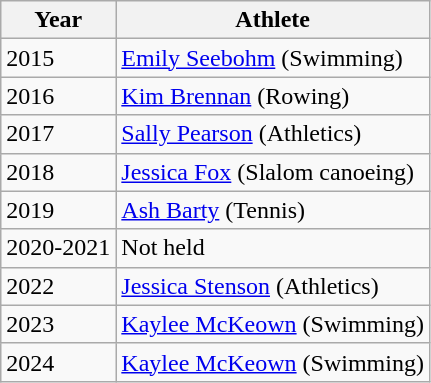<table class="wikitable">
<tr>
<th>Year</th>
<th>Athlete</th>
</tr>
<tr>
<td>2015</td>
<td><a href='#'>Emily Seebohm</a> (Swimming)</td>
</tr>
<tr>
<td>2016</td>
<td><a href='#'>Kim Brennan</a> (Rowing)</td>
</tr>
<tr>
<td>2017</td>
<td><a href='#'>Sally Pearson</a> (Athletics)</td>
</tr>
<tr>
<td>2018</td>
<td><a href='#'>Jessica Fox</a> (Slalom canoeing)</td>
</tr>
<tr>
<td>2019</td>
<td><a href='#'>Ash Barty</a> (Tennis)</td>
</tr>
<tr>
<td>2020-2021</td>
<td>Not held</td>
</tr>
<tr>
<td>2022</td>
<td><a href='#'>Jessica Stenson</a> (Athletics)</td>
</tr>
<tr>
<td>2023</td>
<td><a href='#'>Kaylee McKeown</a> (Swimming)</td>
</tr>
<tr>
<td>2024</td>
<td><a href='#'>Kaylee McKeown</a> (Swimming)</td>
</tr>
</table>
